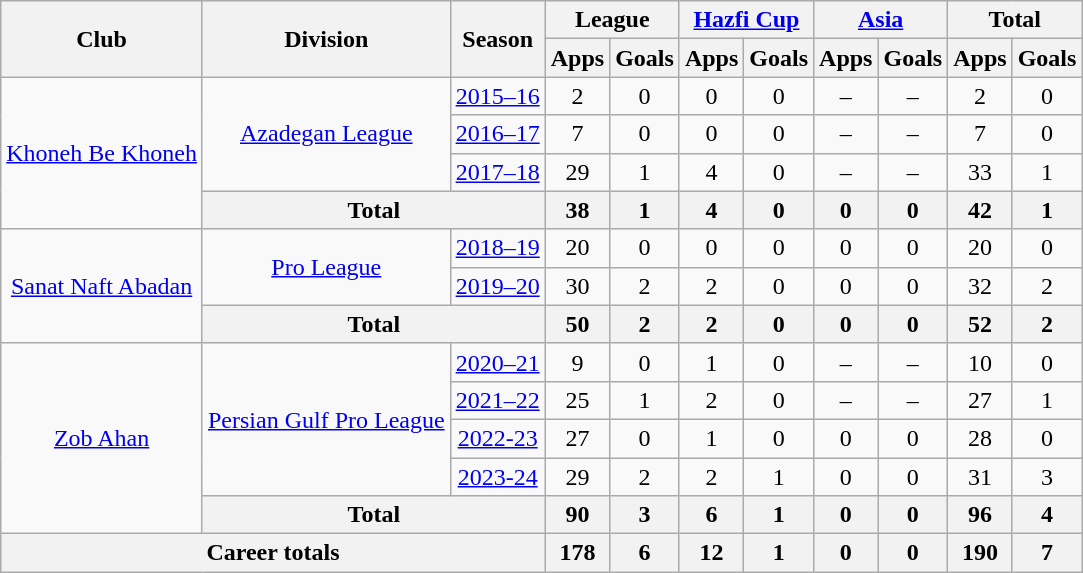<table class="wikitable" style="text-align: center;">
<tr>
<th rowspan="2">Club</th>
<th rowspan="2">Division</th>
<th rowspan="2">Season</th>
<th colspan="2">League</th>
<th colspan="2"><a href='#'>Hazfi Cup</a></th>
<th colspan="2"><a href='#'>Asia</a></th>
<th colspan="2">Total</th>
</tr>
<tr>
<th>Apps</th>
<th>Goals</th>
<th>Apps</th>
<th>Goals</th>
<th>Apps</th>
<th>Goals</th>
<th>Apps</th>
<th>Goals</th>
</tr>
<tr>
<td rowspan="4"><a href='#'>Khoneh Be Khoneh</a></td>
<td rowspan="3"><a href='#'>Azadegan League</a></td>
<td><a href='#'>2015–16</a></td>
<td>2</td>
<td>0</td>
<td>0</td>
<td>0</td>
<td>–</td>
<td>–</td>
<td>2</td>
<td>0</td>
</tr>
<tr>
<td><a href='#'>2016–17</a></td>
<td>7</td>
<td>0</td>
<td>0</td>
<td>0</td>
<td>–</td>
<td>–</td>
<td>7</td>
<td>0</td>
</tr>
<tr>
<td><a href='#'>2017–18</a></td>
<td>29</td>
<td>1</td>
<td>4</td>
<td>0</td>
<td>–</td>
<td>–</td>
<td>33</td>
<td>1</td>
</tr>
<tr>
<th colspan=2>Total</th>
<th>38</th>
<th>1</th>
<th>4</th>
<th>0</th>
<th>0</th>
<th>0</th>
<th>42</th>
<th>1</th>
</tr>
<tr>
<td rowspan="3"><a href='#'>Sanat Naft Abadan</a></td>
<td rowspan="2"><a href='#'>Pro League</a></td>
<td><a href='#'>2018–19</a></td>
<td>20</td>
<td>0</td>
<td>0</td>
<td>0</td>
<td>0</td>
<td>0</td>
<td>20</td>
<td>0</td>
</tr>
<tr>
<td><a href='#'>2019–20</a></td>
<td>30</td>
<td>2</td>
<td>2</td>
<td>0</td>
<td>0</td>
<td>0</td>
<td>32</td>
<td>2</td>
</tr>
<tr>
<th colspan=2>Total</th>
<th>50</th>
<th>2</th>
<th>2</th>
<th>0</th>
<th>0</th>
<th>0</th>
<th>52</th>
<th>2</th>
</tr>
<tr>
<td rowspan="5"><a href='#'>Zob Ahan</a></td>
<td rowspan="4"><a href='#'>Persian Gulf Pro League</a></td>
<td><a href='#'>2020–21</a></td>
<td>9</td>
<td>0</td>
<td>1</td>
<td>0</td>
<td>–</td>
<td>–</td>
<td>10</td>
<td>0</td>
</tr>
<tr>
<td><a href='#'>2021–22</a></td>
<td>25</td>
<td>1</td>
<td>2</td>
<td>0</td>
<td>–</td>
<td>–</td>
<td>27</td>
<td>1</td>
</tr>
<tr>
<td><a href='#'>2022-23</a></td>
<td>27</td>
<td>0</td>
<td>1</td>
<td>0</td>
<td>0</td>
<td>0</td>
<td>28</td>
<td>0</td>
</tr>
<tr>
<td><a href='#'>2023-24</a></td>
<td>29</td>
<td>2</td>
<td>2</td>
<td>1</td>
<td>0</td>
<td>0</td>
<td>31</td>
<td>3</td>
</tr>
<tr>
<th colspan=2>Total</th>
<th>90</th>
<th>3</th>
<th>6</th>
<th>1</th>
<th>0</th>
<th>0</th>
<th>96</th>
<th>4</th>
</tr>
<tr>
<th colspan=3>Career totals</th>
<th>178</th>
<th>6</th>
<th>12</th>
<th>1</th>
<th>0</th>
<th>0</th>
<th>190</th>
<th>7</th>
</tr>
</table>
